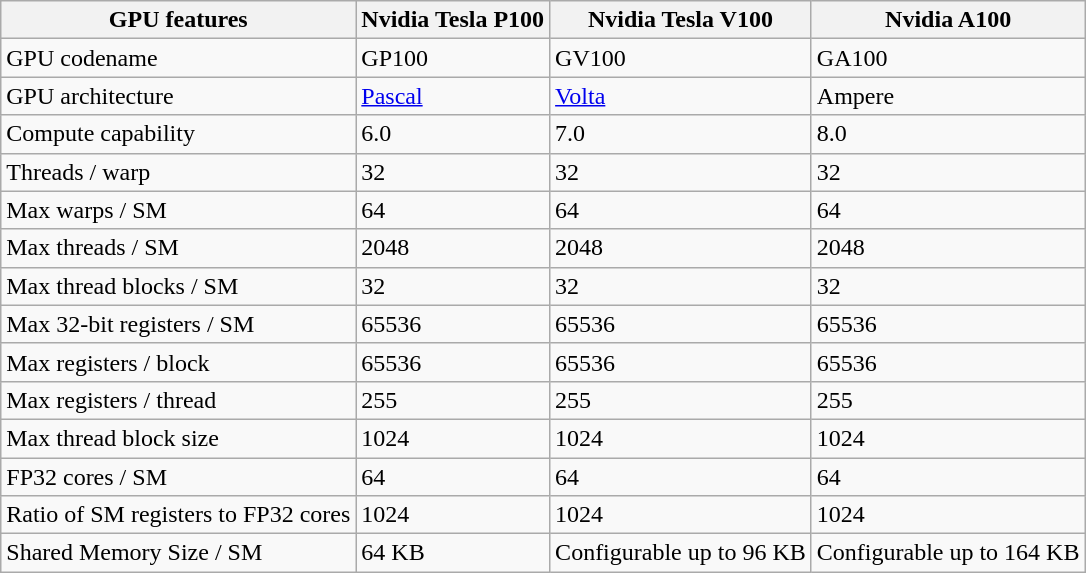<table class="wikitable" style="text-align:left;">
<tr>
<th>GPU features</th>
<th>Nvidia Tesla P100</th>
<th>Nvidia Tesla V100</th>
<th>Nvidia A100</th>
</tr>
<tr>
<td>GPU codename</td>
<td>GP100</td>
<td>GV100</td>
<td>GA100</td>
</tr>
<tr>
<td>GPU architecture</td>
<td><a href='#'>Pascal</a></td>
<td><a href='#'>Volta</a></td>
<td>Ampere</td>
</tr>
<tr>
<td>Compute capability</td>
<td>6.0</td>
<td>7.0</td>
<td>8.0</td>
</tr>
<tr>
<td>Threads / warp</td>
<td>32</td>
<td>32</td>
<td>32</td>
</tr>
<tr>
<td>Max warps / SM</td>
<td>64</td>
<td>64</td>
<td>64</td>
</tr>
<tr>
<td>Max threads / SM</td>
<td>2048</td>
<td>2048</td>
<td>2048</td>
</tr>
<tr>
<td>Max thread blocks / SM</td>
<td>32</td>
<td>32</td>
<td>32</td>
</tr>
<tr>
<td>Max 32-bit registers / SM</td>
<td>65536</td>
<td>65536</td>
<td>65536</td>
</tr>
<tr>
<td>Max registers / block</td>
<td>65536</td>
<td>65536</td>
<td>65536</td>
</tr>
<tr>
<td>Max registers / thread</td>
<td>255</td>
<td>255</td>
<td>255</td>
</tr>
<tr>
<td>Max thread block size</td>
<td>1024</td>
<td>1024</td>
<td>1024</td>
</tr>
<tr>
<td>FP32 cores / SM</td>
<td>64</td>
<td>64</td>
<td>64</td>
</tr>
<tr>
<td>Ratio of SM registers to FP32 cores</td>
<td>1024</td>
<td>1024</td>
<td>1024</td>
</tr>
<tr>
<td>Shared Memory Size / SM</td>
<td>64 KB</td>
<td>Configurable up to 96 KB</td>
<td>Configurable up to 164 KB</td>
</tr>
</table>
